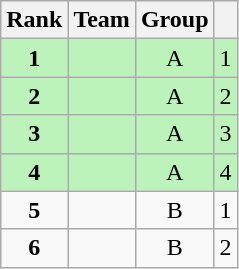<table class="wikitable" style="text-align:center;">
<tr>
<th>Rank</th>
<th>Team</th>
<th>Group</th>
<th></th>
</tr>
<tr bgcolor=#BBF3BB>
<td><strong>1</strong></td>
<td align=left></td>
<td>A</td>
<td>1</td>
</tr>
<tr bgcolor=#BBF3BB>
<td><strong>2</strong></td>
<td align=left></td>
<td>A</td>
<td>2</td>
</tr>
<tr bgcolor=#BBF3BB>
<td><strong>3</strong></td>
<td align=left></td>
<td>A</td>
<td>3</td>
</tr>
<tr bgcolor=#BBF3BB>
<td><strong>4</strong></td>
<td align=left></td>
<td>A</td>
<td>4</td>
</tr>
<tr>
<td><strong>5</strong></td>
<td align=left></td>
<td>B</td>
<td>1</td>
</tr>
<tr>
<td><strong>6</strong></td>
<td align=left></td>
<td>B</td>
<td>2</td>
</tr>
</table>
